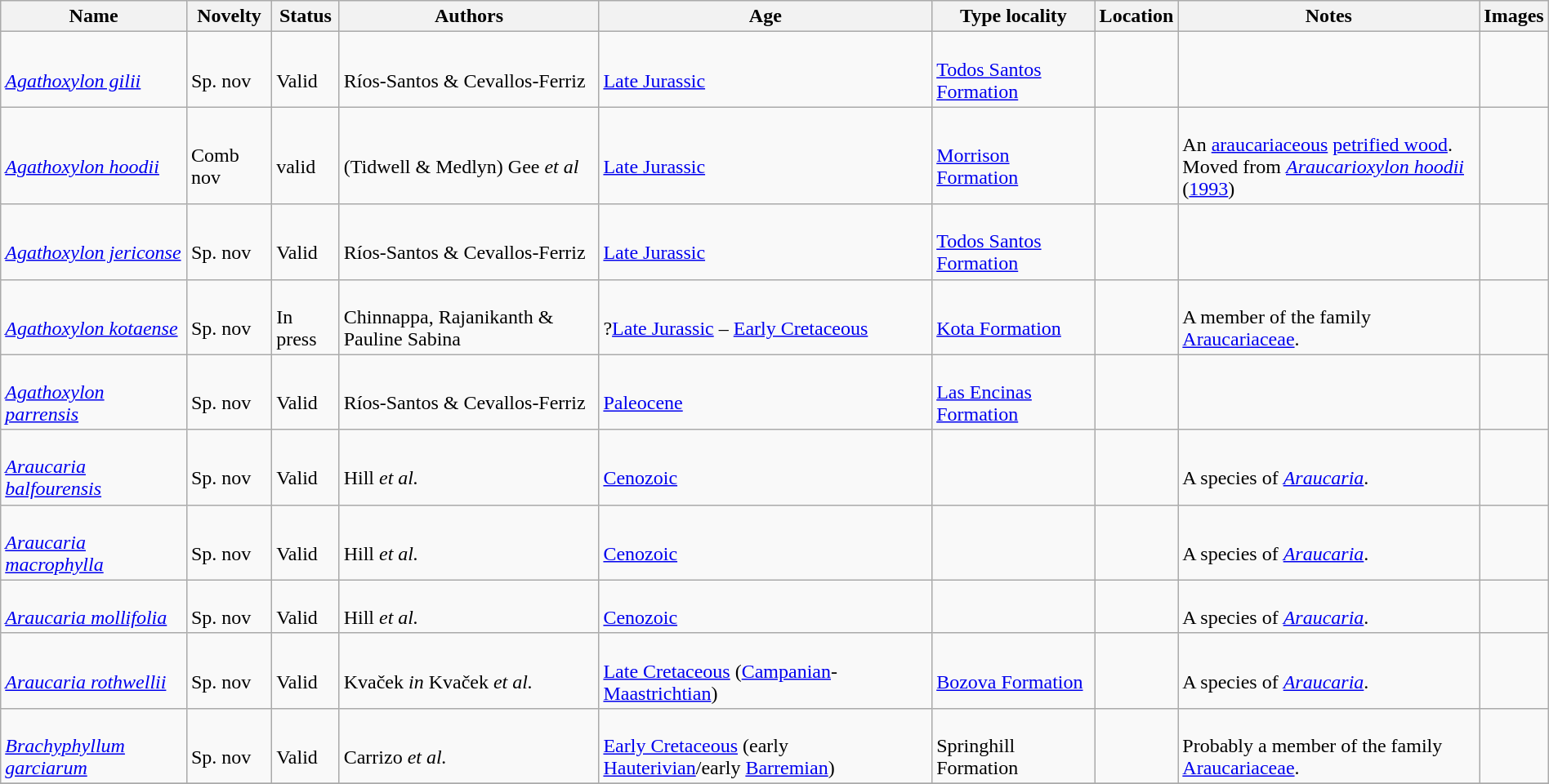<table class="wikitable sortable" align="center" width="100%">
<tr>
<th>Name</th>
<th>Novelty</th>
<th>Status</th>
<th>Authors</th>
<th>Age</th>
<th>Type locality</th>
<th>Location</th>
<th>Notes</th>
<th>Images</th>
</tr>
<tr>
<td><br><em><a href='#'>Agathoxylon gilii</a></em></td>
<td><br>Sp. nov</td>
<td><br>Valid</td>
<td><br>Ríos-Santos & Cevallos-Ferriz</td>
<td><br><a href='#'>Late Jurassic</a></td>
<td><br><a href='#'>Todos Santos Formation</a></td>
<td><br></td>
<td></td>
<td></td>
</tr>
<tr>
<td><br><em><a href='#'>Agathoxylon hoodii</a></em></td>
<td><br>Comb nov</td>
<td><br>valid</td>
<td><br>(Tidwell & Medlyn) Gee <em>et al</em></td>
<td><br><a href='#'>Late Jurassic</a></td>
<td><br><a href='#'>Morrison Formation</a></td>
<td><br><br></td>
<td><br>An <a href='#'>araucariaceous</a> <a href='#'>petrified wood</a>.<br>Moved from <em><a href='#'>Araucarioxylon hoodii</a></em> (<a href='#'>1993</a>)</td>
<td></td>
</tr>
<tr>
<td><br><em><a href='#'>Agathoxylon jericonse</a></em></td>
<td><br>Sp. nov</td>
<td><br>Valid</td>
<td><br>Ríos-Santos & Cevallos-Ferriz</td>
<td><br><a href='#'>Late Jurassic</a></td>
<td><br><a href='#'>Todos Santos Formation</a></td>
<td><br></td>
<td></td>
<td></td>
</tr>
<tr>
<td><br><em><a href='#'>Agathoxylon kotaense</a></em></td>
<td><br>Sp. nov</td>
<td><br>In press</td>
<td><br>Chinnappa, Rajanikanth & Pauline Sabina</td>
<td><br>?<a href='#'>Late Jurassic</a> – <a href='#'>Early Cretaceous</a></td>
<td><br><a href='#'>Kota Formation</a></td>
<td><br></td>
<td><br>A member of the family <a href='#'>Araucariaceae</a>.</td>
<td></td>
</tr>
<tr>
<td><br><em><a href='#'>Agathoxylon parrensis</a></em></td>
<td><br>Sp. nov</td>
<td><br>Valid</td>
<td><br>Ríos-Santos & Cevallos-Ferriz</td>
<td><br><a href='#'>Paleocene</a></td>
<td><br><a href='#'>Las Encinas Formation</a></td>
<td><br></td>
<td></td>
<td></td>
</tr>
<tr>
<td><br><em><a href='#'>Araucaria balfourensis</a></em></td>
<td><br>Sp. nov</td>
<td><br>Valid</td>
<td><br>Hill <em>et al.</em></td>
<td><br><a href='#'>Cenozoic</a></td>
<td></td>
<td><br></td>
<td><br>A species of <em><a href='#'>Araucaria</a></em>.</td>
<td></td>
</tr>
<tr>
<td><br><em><a href='#'>Araucaria macrophylla</a></em></td>
<td><br>Sp. nov</td>
<td><br>Valid</td>
<td><br>Hill <em>et al.</em></td>
<td><br><a href='#'>Cenozoic</a></td>
<td></td>
<td><br></td>
<td><br>A species of <em><a href='#'>Araucaria</a></em>.</td>
<td></td>
</tr>
<tr>
<td><br><em><a href='#'>Araucaria mollifolia</a></em></td>
<td><br>Sp. nov</td>
<td><br>Valid</td>
<td><br>Hill <em>et al.</em></td>
<td><br><a href='#'>Cenozoic</a></td>
<td></td>
<td><br></td>
<td><br>A species of <em><a href='#'>Araucaria</a></em>.</td>
<td></td>
</tr>
<tr>
<td><br><em><a href='#'>Araucaria rothwellii</a></em></td>
<td><br>Sp. nov</td>
<td><br>Valid</td>
<td><br>Kvaček <em>in</em> Kvaček <em>et al.</em></td>
<td><br><a href='#'>Late Cretaceous</a> (<a href='#'>Campanian</a>-<a href='#'>Maastrichtian</a>)</td>
<td><br><a href='#'>Bozova Formation</a></td>
<td><br></td>
<td><br>A species of <em><a href='#'>Araucaria</a></em>.</td>
<td></td>
</tr>
<tr>
<td><br><em><a href='#'>Brachyphyllum garciarum</a></em></td>
<td><br>Sp. nov</td>
<td><br>Valid</td>
<td><br>Carrizo <em>et al.</em></td>
<td><br><a href='#'>Early Cretaceous</a> (early <a href='#'>Hauterivian</a>/early <a href='#'>Barremian</a>)</td>
<td><br>Springhill Formation</td>
<td><br></td>
<td><br>Probably a member of the family <a href='#'>Araucariaceae</a>.</td>
<td></td>
</tr>
<tr>
</tr>
</table>
